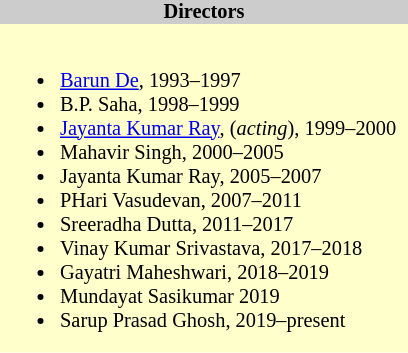<table class="toccolours" style="float: right; margin-left: 1em; font-size: 85%; background:#ffffcc; color:black; width:20em; max-width: 25%;" cellspacing="0" cellpadding="0">
<tr>
<th style="background-color:#cccccc;">Directors</th>
</tr>
<tr>
<td style="text-align: left;"><br><ul><li><a href='#'>Barun De</a>, 1993–1997</li><li>B.P. Saha, 1998–1999</li><li><a href='#'>Jayanta Kumar Ray</a>, (<em>acting</em>), 1999–2000</li><li>Mahavir Singh, 2000–2005</li><li>Jayanta Kumar Ray, 2005–2007</li><li>PHari Vasudevan, 2007–2011</li><li>Sreeradha Dutta, 2011–2017</li><li>Vinay Kumar Srivastava, 2017–2018</li><li>Gayatri Maheshwari, 2018–2019</li><li>Mundayat Sasikumar 2019</li><li>Sarup Prasad Ghosh, 2019–present</li></ul></td>
</tr>
</table>
